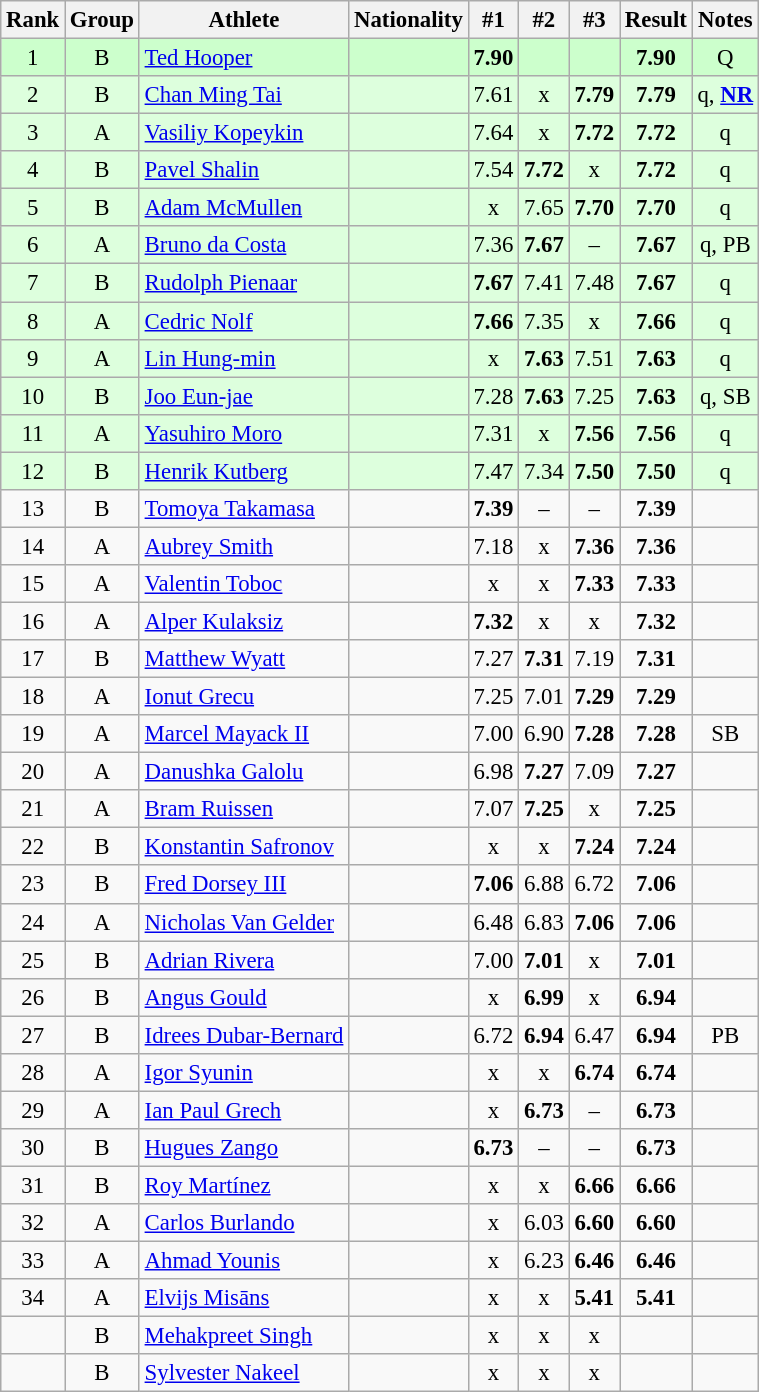<table class="wikitable sortable" style="text-align:center;font-size:95%">
<tr>
<th>Rank</th>
<th>Group</th>
<th>Athlete</th>
<th>Nationality</th>
<th>#1</th>
<th>#2</th>
<th>#3</th>
<th>Result</th>
<th>Notes</th>
</tr>
<tr bgcolor=ccffcc>
<td>1</td>
<td>B</td>
<td align="left"><a href='#'>Ted Hooper</a></td>
<td align=left></td>
<td><strong>7.90</strong></td>
<td></td>
<td></td>
<td><strong>7.90</strong></td>
<td>Q</td>
</tr>
<tr bgcolor=ddffdd>
<td>2</td>
<td>B</td>
<td align="left"><a href='#'>Chan Ming Tai</a></td>
<td align=left></td>
<td>7.61</td>
<td>x</td>
<td><strong>7.79</strong></td>
<td><strong>7.79</strong></td>
<td>q, <strong><a href='#'>NR</a></strong></td>
</tr>
<tr bgcolor=ddffdd>
<td>3</td>
<td>A</td>
<td align="left"><a href='#'>Vasiliy Kopeykin</a></td>
<td align=left></td>
<td>7.64</td>
<td>x</td>
<td><strong>7.72</strong></td>
<td><strong>7.72</strong></td>
<td>q</td>
</tr>
<tr bgcolor=ddffdd>
<td>4</td>
<td>B</td>
<td align="left"><a href='#'>Pavel Shalin</a></td>
<td align=left></td>
<td>7.54</td>
<td><strong>7.72</strong></td>
<td>x</td>
<td><strong>7.72</strong></td>
<td>q</td>
</tr>
<tr bgcolor=ddffdd>
<td>5</td>
<td>B</td>
<td align="left"><a href='#'>Adam McMullen</a></td>
<td align=left></td>
<td>x</td>
<td>7.65</td>
<td><strong>7.70</strong></td>
<td><strong>7.70</strong></td>
<td>q</td>
</tr>
<tr bgcolor=ddffdd>
<td>6</td>
<td>A</td>
<td align="left"><a href='#'>Bruno da Costa</a></td>
<td align=left></td>
<td>7.36</td>
<td><strong>7.67</strong></td>
<td>–</td>
<td><strong>7.67</strong></td>
<td>q, PB</td>
</tr>
<tr bgcolor=ddffdd>
<td>7</td>
<td>B</td>
<td align="left"><a href='#'>Rudolph Pienaar</a></td>
<td align=left></td>
<td><strong>7.67</strong></td>
<td>7.41</td>
<td>7.48</td>
<td><strong>7.67</strong></td>
<td>q</td>
</tr>
<tr bgcolor=ddffdd>
<td>8</td>
<td>A</td>
<td align="left"><a href='#'>Cedric Nolf</a></td>
<td align=left></td>
<td><strong>7.66</strong></td>
<td>7.35</td>
<td>x</td>
<td><strong>7.66</strong></td>
<td>q</td>
</tr>
<tr bgcolor=ddffdd>
<td>9</td>
<td>A</td>
<td align="left"><a href='#'>Lin Hung-min</a></td>
<td align=left></td>
<td>x</td>
<td><strong>7.63</strong></td>
<td>7.51</td>
<td><strong>7.63</strong></td>
<td>q</td>
</tr>
<tr bgcolor=ddffdd>
<td>10</td>
<td>B</td>
<td align="left"><a href='#'>Joo Eun-jae</a></td>
<td align=left></td>
<td>7.28</td>
<td><strong>7.63</strong></td>
<td>7.25</td>
<td><strong>7.63</strong></td>
<td>q, SB</td>
</tr>
<tr bgcolor=ddffdd>
<td>11</td>
<td>A</td>
<td align="left"><a href='#'>Yasuhiro Moro</a></td>
<td align=left></td>
<td>7.31</td>
<td>x</td>
<td><strong>7.56</strong></td>
<td><strong>7.56</strong></td>
<td>q</td>
</tr>
<tr bgcolor=ddffdd>
<td>12</td>
<td>B</td>
<td align="left"><a href='#'>Henrik Kutberg</a></td>
<td align=left></td>
<td>7.47</td>
<td>7.34</td>
<td><strong>7.50</strong></td>
<td><strong>7.50</strong></td>
<td>q</td>
</tr>
<tr>
<td>13</td>
<td>B</td>
<td align="left"><a href='#'>Tomoya Takamasa</a></td>
<td align=left></td>
<td><strong>7.39</strong></td>
<td>–</td>
<td>–</td>
<td><strong>7.39</strong></td>
<td></td>
</tr>
<tr>
<td>14</td>
<td>A</td>
<td align="left"><a href='#'>Aubrey Smith</a></td>
<td align=left></td>
<td>7.18</td>
<td>x</td>
<td><strong>7.36</strong></td>
<td><strong>7.36</strong></td>
<td></td>
</tr>
<tr>
<td>15</td>
<td>A</td>
<td align="left"><a href='#'>Valentin Toboc</a></td>
<td align=left></td>
<td>x</td>
<td>x</td>
<td><strong>7.33</strong></td>
<td><strong>7.33</strong></td>
<td></td>
</tr>
<tr>
<td>16</td>
<td>A</td>
<td align="left"><a href='#'>Alper Kulaksiz</a></td>
<td align=left></td>
<td><strong>7.32</strong></td>
<td>x</td>
<td>x</td>
<td><strong>7.32</strong></td>
<td></td>
</tr>
<tr>
<td>17</td>
<td>B</td>
<td align="left"><a href='#'>Matthew Wyatt</a></td>
<td align=left></td>
<td>7.27</td>
<td><strong>7.31</strong></td>
<td>7.19</td>
<td><strong>7.31</strong></td>
<td></td>
</tr>
<tr>
<td>18</td>
<td>A</td>
<td align="left"><a href='#'>Ionut Grecu</a></td>
<td align=left></td>
<td>7.25</td>
<td>7.01</td>
<td><strong>7.29</strong></td>
<td><strong>7.29</strong></td>
<td></td>
</tr>
<tr>
<td>19</td>
<td>A</td>
<td align="left"><a href='#'>Marcel Mayack II</a></td>
<td align=left></td>
<td>7.00</td>
<td>6.90</td>
<td><strong>7.28</strong></td>
<td><strong>7.28</strong></td>
<td>SB</td>
</tr>
<tr>
<td>20</td>
<td>A</td>
<td align="left"><a href='#'>Danushka Galolu</a></td>
<td align=left></td>
<td>6.98</td>
<td><strong>7.27</strong></td>
<td>7.09</td>
<td><strong>7.27</strong></td>
<td></td>
</tr>
<tr>
<td>21</td>
<td>A</td>
<td align="left"><a href='#'>Bram Ruissen</a></td>
<td align=left></td>
<td>7.07</td>
<td><strong>7.25</strong></td>
<td>x</td>
<td><strong>7.25</strong></td>
<td></td>
</tr>
<tr>
<td>22</td>
<td>B</td>
<td align="left"><a href='#'>Konstantin Safronov</a></td>
<td align=left></td>
<td>x</td>
<td>x</td>
<td><strong>7.24</strong></td>
<td><strong>7.24</strong></td>
<td></td>
</tr>
<tr>
<td>23</td>
<td>B</td>
<td align="left"><a href='#'>Fred Dorsey III</a></td>
<td align=left></td>
<td><strong>7.06</strong></td>
<td>6.88</td>
<td>6.72</td>
<td><strong>7.06</strong></td>
<td></td>
</tr>
<tr>
<td>24</td>
<td>A</td>
<td align="left"><a href='#'>Nicholas Van Gelder</a></td>
<td align=left></td>
<td>6.48</td>
<td>6.83</td>
<td><strong>7.06</strong></td>
<td><strong>7.06</strong></td>
<td></td>
</tr>
<tr>
<td>25</td>
<td>B</td>
<td align="left"><a href='#'>Adrian Rivera</a></td>
<td align=left></td>
<td>7.00</td>
<td><strong>7.01</strong></td>
<td>x</td>
<td><strong>7.01</strong></td>
<td></td>
</tr>
<tr>
<td>26</td>
<td>B</td>
<td align="left"><a href='#'>Angus Gould</a></td>
<td align=left></td>
<td>x</td>
<td><strong>6.99</strong></td>
<td>x</td>
<td><strong>6.94</strong></td>
<td></td>
</tr>
<tr>
<td>27</td>
<td>B</td>
<td align="left"><a href='#'>Idrees Dubar-Bernard</a></td>
<td align=left></td>
<td>6.72</td>
<td><strong>6.94</strong></td>
<td>6.47</td>
<td><strong>6.94</strong></td>
<td>PB</td>
</tr>
<tr>
<td>28</td>
<td>A</td>
<td align="left"><a href='#'>Igor Syunin</a></td>
<td align=left></td>
<td>x</td>
<td>x</td>
<td><strong>6.74</strong></td>
<td><strong>6.74</strong></td>
<td></td>
</tr>
<tr>
<td>29</td>
<td>A</td>
<td align="left"><a href='#'>Ian Paul Grech</a></td>
<td align=left></td>
<td>x</td>
<td><strong>6.73</strong></td>
<td>–</td>
<td><strong>6.73</strong></td>
<td></td>
</tr>
<tr>
<td>30</td>
<td>B</td>
<td align="left"><a href='#'>Hugues Zango</a></td>
<td align=left></td>
<td><strong>6.73</strong></td>
<td>–</td>
<td>–</td>
<td><strong>6.73</strong></td>
<td></td>
</tr>
<tr>
<td>31</td>
<td>B</td>
<td align="left"><a href='#'>Roy Martínez</a></td>
<td align=left></td>
<td>x</td>
<td>x</td>
<td><strong>6.66</strong></td>
<td><strong>6.66</strong></td>
<td></td>
</tr>
<tr>
<td>32</td>
<td>A</td>
<td align="left"><a href='#'>Carlos Burlando</a></td>
<td align=left></td>
<td>x</td>
<td>6.03</td>
<td><strong>6.60</strong></td>
<td><strong>6.60</strong></td>
<td></td>
</tr>
<tr>
<td>33</td>
<td>A</td>
<td align="left"><a href='#'>Ahmad Younis</a></td>
<td align=left></td>
<td>x</td>
<td>6.23</td>
<td><strong>6.46</strong></td>
<td><strong>6.46</strong></td>
<td></td>
</tr>
<tr>
<td>34</td>
<td>A</td>
<td align="left"><a href='#'>Elvijs Misāns</a></td>
<td align=left></td>
<td>x</td>
<td>x</td>
<td><strong>5.41</strong></td>
<td><strong>5.41</strong></td>
<td></td>
</tr>
<tr>
<td></td>
<td>B</td>
<td align="left"><a href='#'>Mehakpreet Singh</a></td>
<td align=left></td>
<td>x</td>
<td>x</td>
<td>x</td>
<td><strong></strong></td>
<td></td>
</tr>
<tr>
<td></td>
<td>B</td>
<td align="left"><a href='#'>Sylvester Nakeel</a></td>
<td align=left></td>
<td>x</td>
<td>x</td>
<td>x</td>
<td><strong></strong></td>
<td></td>
</tr>
</table>
